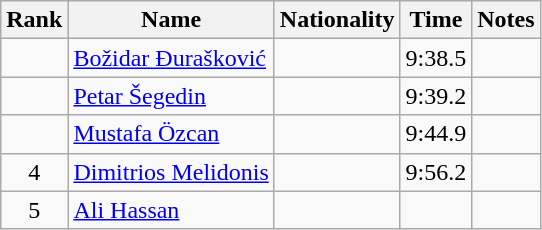<table class="wikitable sortable" style="text-align:center">
<tr>
<th>Rank</th>
<th>Name</th>
<th>Nationality</th>
<th>Time</th>
<th>Notes</th>
</tr>
<tr>
<td></td>
<td align=left><a href='#'>Božidar Đurašković</a></td>
<td align=left></td>
<td>9:38.5</td>
<td></td>
</tr>
<tr>
<td></td>
<td align=left><a href='#'>Petar Šegedin</a></td>
<td align=left></td>
<td>9:39.2</td>
<td></td>
</tr>
<tr>
<td></td>
<td align=left><a href='#'>Mustafa Özcan</a></td>
<td align=left></td>
<td>9:44.9</td>
<td></td>
</tr>
<tr>
<td>4</td>
<td align=left><a href='#'>Dimitrios Melidonis</a></td>
<td align=left></td>
<td>9:56.2</td>
<td></td>
</tr>
<tr>
<td>5</td>
<td align=left><a href='#'>Ali Hassan</a></td>
<td align=left></td>
<td></td>
<td></td>
</tr>
</table>
